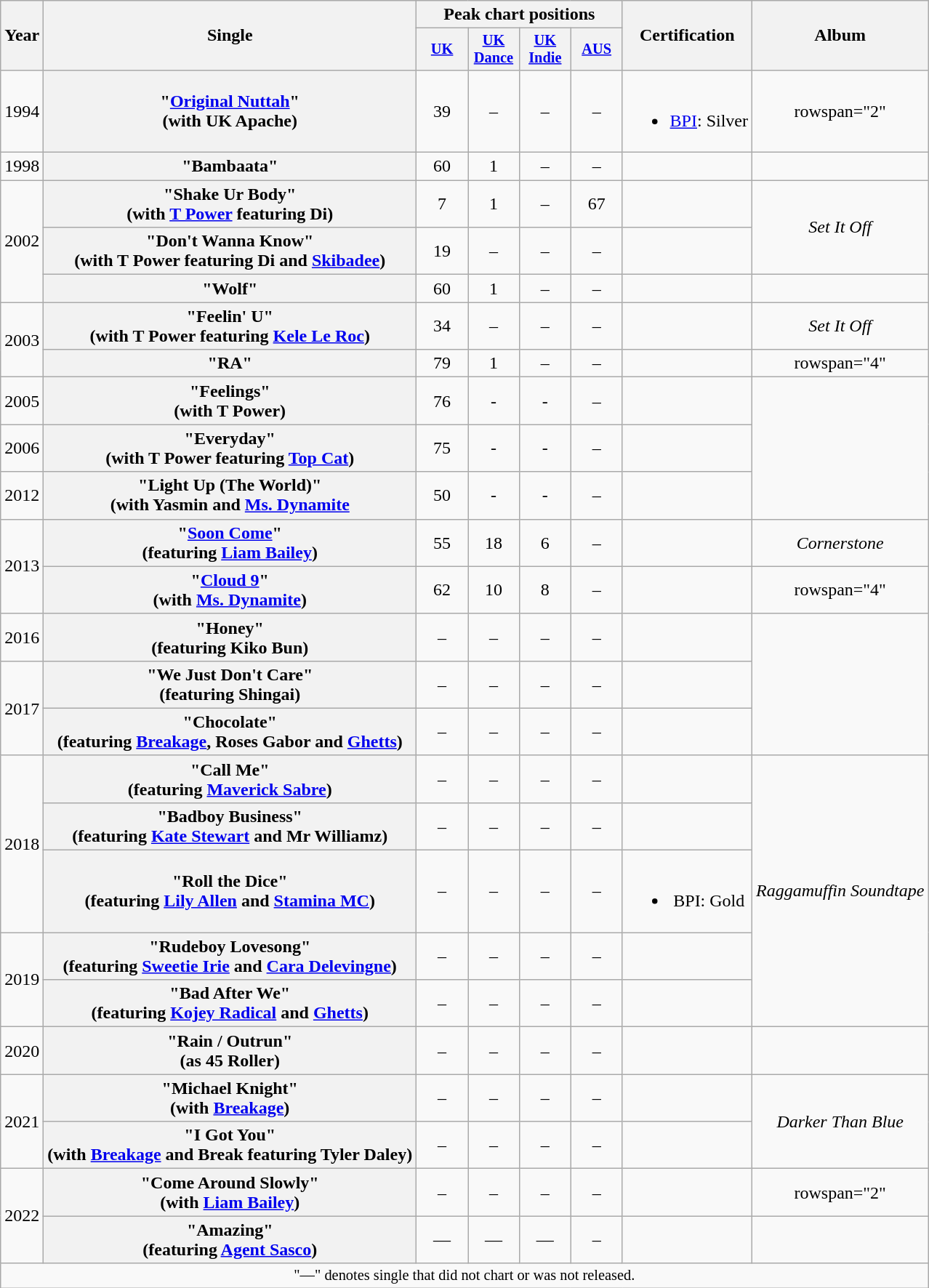<table class="wikitable plainrowheaders" style="text-align:center;">
<tr>
<th scope="col" rowspan="2">Year</th>
<th scope="col" rowspan="2">Single</th>
<th scope="col" colspan="4">Peak chart positions</th>
<th scope="col" rowspan="2">Certification</th>
<th scope="col" rowspan="2">Album</th>
</tr>
<tr>
<th scope="col" style="width:3em;font-size:85%;"><a href='#'>UK</a><br></th>
<th scope="col" style="width:3em;font-size:85%;"><a href='#'>UK<br>Dance</a><br></th>
<th scope="col" style="width:3em;font-size:85%;"><a href='#'>UK<br>Indie</a><br></th>
<th scope="col" style="width:3em;font-size:85%;"><a href='#'>AUS</a><br></th>
</tr>
<tr>
<td>1994</td>
<th scope="row">"<a href='#'>Original Nuttah</a>"<br><span>(with UK Apache)</span></th>
<td>39</td>
<td>–</td>
<td>–</td>
<td>–</td>
<td><br><ul><li><a href='#'>BPI</a>: Silver</li></ul></td>
<td>rowspan="2" </td>
</tr>
<tr>
<td>1998</td>
<th scope="row">"Bambaata"</th>
<td>60</td>
<td>1</td>
<td>–</td>
<td>–</td>
<td></td>
</tr>
<tr>
<td rowspan="3">2002</td>
<th scope="row">"Shake Ur Body"<br><span>(with <a href='#'>T Power</a> featuring Di)</span></th>
<td>7</td>
<td>1</td>
<td>–</td>
<td>67</td>
<td></td>
<td rowspan="2"><em>Set It Off</em></td>
</tr>
<tr>
<th scope="row">"Don't Wanna Know"<br><span>(with T Power featuring Di and <a href='#'>Skibadee</a>)</span></th>
<td>19</td>
<td>–</td>
<td>–</td>
<td>–</td>
<td></td>
</tr>
<tr>
<th scope="row">"Wolf"</th>
<td>60</td>
<td>1</td>
<td>–</td>
<td>–</td>
<td></td>
<td></td>
</tr>
<tr>
<td rowspan="2">2003</td>
<th scope="row">"Feelin' U"<br><span>(with T Power featuring <a href='#'>Kele Le Roc</a>)</span></th>
<td>34</td>
<td>–</td>
<td>–</td>
<td>–</td>
<td></td>
<td><em>Set It Off</em></td>
</tr>
<tr>
<th scope="row">"RA"</th>
<td>79</td>
<td>1</td>
<td>–</td>
<td>–</td>
<td></td>
<td>rowspan="4" </td>
</tr>
<tr>
<td>2005</td>
<th scope="row">"Feelings"<br><span>(with T Power)</span></th>
<td>76</td>
<td>-</td>
<td>-</td>
<td>–</td>
<td></td>
</tr>
<tr>
<td>2006</td>
<th scope="row">"Everyday"<br><span>(with T Power featuring <a href='#'>Top Cat</a>)</span></th>
<td>75</td>
<td>-</td>
<td>-</td>
<td>–</td>
<td></td>
</tr>
<tr>
<td>2012</td>
<th scope="row">"Light Up (The World)"<br><span>(with Yasmin and <a href='#'>Ms. Dynamite</a></span></th>
<td>50</td>
<td>-</td>
<td>-</td>
<td>–</td>
<td></td>
</tr>
<tr>
<td rowspan="2">2013</td>
<th scope="row">"<a href='#'>Soon Come</a>"<br><span>(featuring <a href='#'>Liam Bailey</a>)</span></th>
<td>55</td>
<td>18</td>
<td>6</td>
<td>–</td>
<td></td>
<td><em>Cornerstone</em></td>
</tr>
<tr>
<th scope="row">"<a href='#'>Cloud 9</a>"<br><span>(with <a href='#'>Ms. Dynamite</a>)</span></th>
<td>62</td>
<td>10</td>
<td>8</td>
<td>–</td>
<td></td>
<td>rowspan="4" </td>
</tr>
<tr>
<td>2016</td>
<th scope="row">"Honey"<br><span>(featuring Kiko Bun)</span></th>
<td>–</td>
<td>–</td>
<td>–</td>
<td>–</td>
<td></td>
</tr>
<tr>
<td rowspan="2">2017</td>
<th scope="row">"We Just Don't Care"<br><span>(featuring Shingai)</span></th>
<td>–</td>
<td>–</td>
<td>–</td>
<td>–</td>
<td></td>
</tr>
<tr>
<th scope="row">"Chocolate"<br><span>(featuring <a href='#'>Breakage</a>, Roses Gabor and <a href='#'>Ghetts</a>)</span></th>
<td>–</td>
<td>–</td>
<td>–</td>
<td>–</td>
<td></td>
</tr>
<tr>
<td rowspan="3">2018</td>
<th scope="row">"Call Me"<br><span>(featuring <a href='#'>Maverick Sabre</a>)</span></th>
<td>–</td>
<td>–</td>
<td>–</td>
<td>–</td>
<td></td>
<td rowspan="5"><em>Raggamuffin Soundtape</em></td>
</tr>
<tr>
<th scope="row">"Badboy Business"<br><span>(featuring <a href='#'>Kate Stewart</a> and Mr Williamz)</span></th>
<td>–</td>
<td>–</td>
<td>–</td>
<td>–</td>
<td></td>
</tr>
<tr>
<th scope="row">"Roll the Dice"<br><span>(featuring <a href='#'>Lily Allen</a> and <a href='#'>Stamina MC</a>)</span></th>
<td>–</td>
<td>–</td>
<td>–</td>
<td>–</td>
<td><br><ul><li>BPI: Gold</li></ul></td>
</tr>
<tr>
<td rowspan="2">2019</td>
<th scope="row">"Rudeboy Lovesong"<br><span>(featuring <a href='#'>Sweetie Irie</a> and <a href='#'>Cara Delevingne</a>)</span></th>
<td>–</td>
<td>–</td>
<td>–</td>
<td>–</td>
<td></td>
</tr>
<tr>
<th scope="row">"Bad After We"<br><span>(featuring <a href='#'>Kojey Radical</a> and <a href='#'>Ghetts</a>)</span></th>
<td>–</td>
<td>–</td>
<td>–</td>
<td>–</td>
<td></td>
</tr>
<tr>
<td>2020</td>
<th scope="row">"Rain / Outrun"<br><span>(as 45 Roller)</span></th>
<td>–</td>
<td>–</td>
<td>–</td>
<td>–</td>
<td></td>
<td></td>
</tr>
<tr>
<td rowspan="2">2021</td>
<th scope="row">"Michael Knight"<br><span>(with <a href='#'>Breakage</a>)</span></th>
<td>–</td>
<td>–</td>
<td>–</td>
<td>–</td>
<td></td>
<td rowspan="2"><em>Darker Than Blue</em></td>
</tr>
<tr>
<th scope="row">"I Got You"<br><span>(with <a href='#'>Breakage</a> and Break featuring Tyler Daley)</span></th>
<td>–</td>
<td>–</td>
<td>–</td>
<td>–</td>
<td></td>
</tr>
<tr>
<td rowspan="2">2022</td>
<th scope="row">"Come Around Slowly"<br><span>(with <a href='#'>Liam Bailey</a>)</span></th>
<td>–</td>
<td>–</td>
<td>–</td>
<td>–</td>
<td></td>
<td>rowspan="2" </td>
</tr>
<tr>
<th scope="row">"Amazing"<br><span>(featuring <a href='#'>Agent Sasco</a>)</span></th>
<td>—</td>
<td>—</td>
<td>—</td>
<td>–</td>
<td></td>
</tr>
<tr>
<td colspan="18" style="font-size:85%">"—" denotes single that did not chart or was not released.</td>
</tr>
</table>
